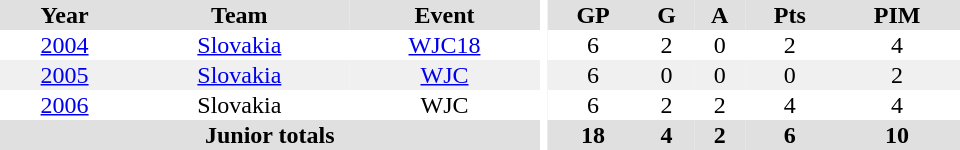<table border="0" cellpadding="1" cellspacing="0" ID="Table3" style="text-align:center; width:40em">
<tr ALIGN="center" bgcolor="#e0e0e0">
<th>Year</th>
<th>Team</th>
<th>Event</th>
<th rowspan="99" bgcolor="#ffffff"></th>
<th>GP</th>
<th>G</th>
<th>A</th>
<th>Pts</th>
<th>PIM</th>
</tr>
<tr>
<td><a href='#'>2004</a></td>
<td><a href='#'>Slovakia</a></td>
<td><a href='#'>WJC18</a></td>
<td>6</td>
<td>2</td>
<td>0</td>
<td>2</td>
<td>4</td>
</tr>
<tr bgcolor="#f0f0f0">
<td><a href='#'>2005</a></td>
<td><a href='#'>Slovakia</a></td>
<td><a href='#'>WJC</a></td>
<td>6</td>
<td>0</td>
<td>0</td>
<td>0</td>
<td>2</td>
</tr>
<tr>
<td><a href='#'>2006</a></td>
<td>Slovakia</td>
<td>WJC</td>
<td>6</td>
<td>2</td>
<td>2</td>
<td>4</td>
<td>4</td>
</tr>
<tr bgcolor="#e0e0e0">
<th colspan="3">Junior totals</th>
<th>18</th>
<th>4</th>
<th>2</th>
<th>6</th>
<th>10</th>
</tr>
</table>
